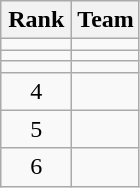<table class=wikitable style="text-align:center;">
<tr>
<th width=40>Rank</th>
<th>Team</th>
</tr>
<tr>
<td></td>
<td align=left></td>
</tr>
<tr>
<td></td>
<td align=left></td>
</tr>
<tr>
<td></td>
<td align=left></td>
</tr>
<tr>
<td>4</td>
<td align=left></td>
</tr>
<tr>
<td>5</td>
<td align=left></td>
</tr>
<tr>
<td>6</td>
<td align=left></td>
</tr>
</table>
